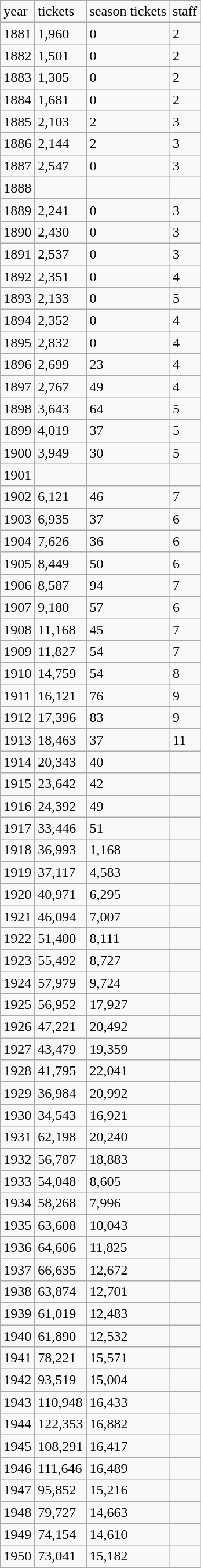<table class="wikitable sortable mw-collapsible mw-collapsed">
<tr>
<td>year</td>
<td>tickets</td>
<td>season tickets</td>
<td>staff</td>
</tr>
<tr>
<td>1881</td>
<td>1,960</td>
<td>0</td>
<td>2</td>
</tr>
<tr>
<td>1882</td>
<td>1,501</td>
<td>0</td>
<td>2</td>
</tr>
<tr>
<td>1883</td>
<td>1,305</td>
<td>0</td>
<td>2</td>
</tr>
<tr>
<td>1884</td>
<td>1,681</td>
<td>0</td>
<td>2</td>
</tr>
<tr>
<td>1885</td>
<td>2,103</td>
<td>2</td>
<td>3</td>
</tr>
<tr>
<td>1886</td>
<td>2,144</td>
<td>2</td>
<td>3</td>
</tr>
<tr>
<td>1887</td>
<td>2,547</td>
<td>0</td>
<td>3</td>
</tr>
<tr>
<td>1888</td>
<td></td>
<td></td>
<td></td>
</tr>
<tr>
<td>1889</td>
<td>2,241</td>
<td>0</td>
<td>3</td>
</tr>
<tr>
<td>1890</td>
<td>2,430</td>
<td>0</td>
<td>3</td>
</tr>
<tr>
<td>1891</td>
<td>2,537</td>
<td>0</td>
<td>3</td>
</tr>
<tr>
<td>1892</td>
<td>2,351</td>
<td>0</td>
<td>4</td>
</tr>
<tr>
<td>1893</td>
<td>2,133</td>
<td>0</td>
<td>5</td>
</tr>
<tr>
<td>1894</td>
<td>2,352</td>
<td>0</td>
<td>4</td>
</tr>
<tr>
<td>1895</td>
<td>2,832</td>
<td>0</td>
<td>4</td>
</tr>
<tr>
<td>1896</td>
<td>2,699</td>
<td>23</td>
<td>4</td>
</tr>
<tr>
<td>1897</td>
<td>2,767</td>
<td>49</td>
<td>4</td>
</tr>
<tr>
<td>1898</td>
<td>3,643</td>
<td>64</td>
<td>5</td>
</tr>
<tr>
<td>1899</td>
<td>4,019</td>
<td>37</td>
<td>5</td>
</tr>
<tr>
<td>1900</td>
<td>3,949</td>
<td>30</td>
<td>5</td>
</tr>
<tr>
<td>1901</td>
<td></td>
<td></td>
<td></td>
</tr>
<tr>
<td>1902</td>
<td>6,121</td>
<td>46</td>
<td>7</td>
</tr>
<tr>
<td>1903</td>
<td>6,935</td>
<td>37</td>
<td>6</td>
</tr>
<tr>
<td>1904</td>
<td>7,626</td>
<td>36</td>
<td>6</td>
</tr>
<tr>
<td>1905</td>
<td>8,449</td>
<td>50</td>
<td>6</td>
</tr>
<tr>
<td>1906</td>
<td>8,587</td>
<td>94</td>
<td>7</td>
</tr>
<tr>
<td>1907</td>
<td>9,180</td>
<td>57</td>
<td>6</td>
</tr>
<tr>
<td>1908</td>
<td>11,168</td>
<td>45</td>
<td>7</td>
</tr>
<tr>
<td>1909</td>
<td>11,827</td>
<td>54</td>
<td>7</td>
</tr>
<tr>
<td>1910</td>
<td>14,759</td>
<td>54</td>
<td>8</td>
</tr>
<tr>
<td>1911</td>
<td>16,121</td>
<td>76</td>
<td>9</td>
</tr>
<tr>
<td>1912</td>
<td>17,396</td>
<td>83</td>
<td>9</td>
</tr>
<tr>
<td>1913</td>
<td>18,463</td>
<td>37</td>
<td>11</td>
</tr>
<tr>
<td>1914</td>
<td>20,343</td>
<td>40</td>
<td></td>
</tr>
<tr>
<td>1915</td>
<td>23,642</td>
<td>42</td>
<td></td>
</tr>
<tr>
<td>1916</td>
<td>24,392</td>
<td>49</td>
<td></td>
</tr>
<tr>
<td>1917</td>
<td>33,446</td>
<td>51</td>
<td></td>
</tr>
<tr>
<td>1918</td>
<td>36,993</td>
<td>1,168</td>
<td></td>
</tr>
<tr>
<td>1919</td>
<td>37,117</td>
<td>4,583</td>
<td></td>
</tr>
<tr>
<td>1920</td>
<td>40,971</td>
<td>6,295</td>
<td></td>
</tr>
<tr>
<td>1921</td>
<td>46,094</td>
<td>7,007</td>
<td></td>
</tr>
<tr>
<td>1922</td>
<td>51,400</td>
<td>8,111</td>
<td></td>
</tr>
<tr>
<td>1923</td>
<td>55,492</td>
<td>8,727</td>
<td></td>
</tr>
<tr>
<td>1924</td>
<td>57,979</td>
<td>9,724</td>
<td></td>
</tr>
<tr>
<td>1925</td>
<td>56,952</td>
<td>17,927</td>
<td></td>
</tr>
<tr>
<td>1926</td>
<td>47,221</td>
<td>20,492</td>
<td></td>
</tr>
<tr>
<td>1927</td>
<td>43,479</td>
<td>19,359</td>
<td></td>
</tr>
<tr>
<td>1928</td>
<td>41,795</td>
<td>22,041</td>
<td></td>
</tr>
<tr>
<td>1929</td>
<td>36,984</td>
<td>20,992</td>
<td></td>
</tr>
<tr>
<td>1930</td>
<td>34,543</td>
<td>16,921</td>
<td></td>
</tr>
<tr>
<td>1931</td>
<td>62,198</td>
<td>20,240</td>
<td></td>
</tr>
<tr>
<td>1932</td>
<td>56,787</td>
<td>18,883</td>
<td></td>
</tr>
<tr>
<td>1933</td>
<td>54,048</td>
<td>8,605</td>
<td></td>
</tr>
<tr>
<td>1934</td>
<td>58,268</td>
<td>7,996</td>
<td></td>
</tr>
<tr>
<td>1935</td>
<td>63,608</td>
<td>10,043</td>
<td></td>
</tr>
<tr>
<td>1936</td>
<td>64,606</td>
<td>11,825</td>
<td></td>
</tr>
<tr>
<td>1937</td>
<td>66,635</td>
<td>12,672</td>
<td></td>
</tr>
<tr>
<td>1938</td>
<td>63,874</td>
<td>12,701</td>
<td></td>
</tr>
<tr>
<td>1939</td>
<td>61,019</td>
<td>12,483</td>
<td></td>
</tr>
<tr>
<td>1940</td>
<td>61,890</td>
<td>12,532</td>
<td></td>
</tr>
<tr>
<td>1941</td>
<td>78,221</td>
<td>15,571</td>
<td></td>
</tr>
<tr>
<td>1942</td>
<td>93,519</td>
<td>15,004</td>
<td></td>
</tr>
<tr>
<td>1943</td>
<td>110,948</td>
<td>16,433</td>
<td></td>
</tr>
<tr>
<td>1944</td>
<td>122,353</td>
<td>16,882</td>
<td></td>
</tr>
<tr>
<td>1945</td>
<td>108,291</td>
<td>16,417</td>
<td></td>
</tr>
<tr>
<td>1946</td>
<td>111,646</td>
<td>16,489</td>
<td></td>
</tr>
<tr>
<td>1947</td>
<td>95,852</td>
<td>15,216</td>
<td></td>
</tr>
<tr>
<td>1948</td>
<td>79,727</td>
<td>14,663</td>
<td></td>
</tr>
<tr>
<td>1949</td>
<td>74,154</td>
<td>14,610</td>
<td></td>
</tr>
<tr>
<td>1950</td>
<td>73,041</td>
<td>15,182</td>
<td></td>
</tr>
</table>
